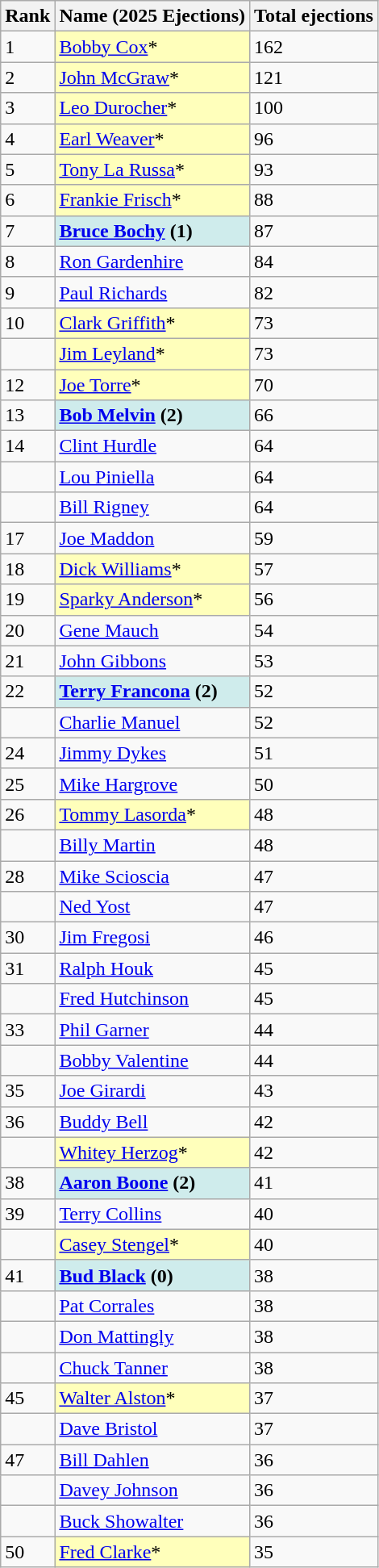<table class="wikitable" style="float:left;">
<tr style="white-space:nowrap;">
<th>Rank</th>
<th>Name (2025 Ejections)</th>
<th>Total ejections</th>
</tr>
<tr>
<td>1</td>
<td style="background-color:#ffffbb"><a href='#'>Bobby Cox</a>*</td>
<td>162</td>
</tr>
<tr>
<td>2</td>
<td style="background-color:#ffffbb"><a href='#'>John McGraw</a>*</td>
<td>121</td>
</tr>
<tr>
<td>3</td>
<td style="background-color:#ffffbb"><a href='#'>Leo Durocher</a>*</td>
<td>100</td>
</tr>
<tr>
<td>4</td>
<td style="background-color:#ffffbb"><a href='#'>Earl Weaver</a>*</td>
<td>96</td>
</tr>
<tr>
<td>5</td>
<td style="background-color:#ffffbb"><a href='#'>Tony La Russa</a>*</td>
<td>93</td>
</tr>
<tr>
<td>6</td>
<td style="background-color:#ffffbb"><a href='#'>Frankie Frisch</a>*</td>
<td>88</td>
</tr>
<tr>
<td>7</td>
<td style="background:#cfecec;"><strong><a href='#'>Bruce Bochy</a> (1)</strong></td>
<td>87</td>
</tr>
<tr>
<td>8</td>
<td><a href='#'>Ron Gardenhire</a></td>
<td>84</td>
</tr>
<tr>
<td>9</td>
<td><a href='#'>Paul Richards</a></td>
<td>82</td>
</tr>
<tr>
<td>10</td>
<td style="background-color:#ffffbb"><a href='#'>Clark Griffith</a>*</td>
<td>73</td>
</tr>
<tr>
<td></td>
<td style="background-color:#ffffbb"><a href='#'>Jim Leyland</a>*</td>
<td>73</td>
</tr>
<tr>
<td>12</td>
<td style="background-color:#ffffbb"><a href='#'>Joe Torre</a>*</td>
<td>70</td>
</tr>
<tr>
<td>13</td>
<td style="background:#cfecec;"><strong><a href='#'>Bob Melvin</a> (2)</strong></td>
<td>66</td>
</tr>
<tr>
<td>14</td>
<td><a href='#'>Clint Hurdle</a></td>
<td>64</td>
</tr>
<tr>
<td></td>
<td><a href='#'>Lou Piniella</a></td>
<td>64</td>
</tr>
<tr>
<td></td>
<td><a href='#'>Bill Rigney</a></td>
<td>64</td>
</tr>
<tr>
<td>17</td>
<td><a href='#'>Joe Maddon</a></td>
<td>59</td>
</tr>
<tr>
<td>18</td>
<td style="background-color:#ffffbb"><a href='#'>Dick Williams</a>*</td>
<td>57</td>
</tr>
<tr>
<td>19</td>
<td style="background-color:#ffffbb"><a href='#'>Sparky Anderson</a>*</td>
<td>56</td>
</tr>
<tr>
<td>20</td>
<td><a href='#'>Gene Mauch</a></td>
<td>54</td>
</tr>
<tr>
<td>21</td>
<td><a href='#'>John Gibbons</a></td>
<td>53</td>
</tr>
<tr>
<td>22</td>
<td style="background:#cfecec;"><strong><a href='#'>Terry Francona</a> (2)</strong></td>
<td>52</td>
</tr>
<tr>
<td></td>
<td><a href='#'>Charlie Manuel</a></td>
<td>52</td>
</tr>
<tr>
<td>24</td>
<td><a href='#'>Jimmy Dykes</a></td>
<td>51</td>
</tr>
<tr>
<td>25</td>
<td><a href='#'>Mike Hargrove</a></td>
<td>50</td>
</tr>
<tr>
<td>26</td>
<td style="background-color:#ffffbb"><a href='#'>Tommy Lasorda</a>*</td>
<td>48</td>
</tr>
<tr>
<td></td>
<td><a href='#'>Billy Martin</a></td>
<td>48</td>
</tr>
<tr>
<td>28</td>
<td><a href='#'>Mike Scioscia</a></td>
<td>47</td>
</tr>
<tr>
<td></td>
<td><a href='#'>Ned Yost</a></td>
<td>47</td>
</tr>
<tr>
<td>30</td>
<td><a href='#'>Jim Fregosi</a></td>
<td>46</td>
</tr>
<tr>
<td>31</td>
<td><a href='#'>Ralph Houk</a></td>
<td>45</td>
</tr>
<tr>
<td></td>
<td><a href='#'>Fred Hutchinson</a></td>
<td>45</td>
</tr>
<tr>
<td>33</td>
<td><a href='#'>Phil Garner</a></td>
<td>44</td>
</tr>
<tr>
<td></td>
<td><a href='#'>Bobby Valentine</a></td>
<td>44</td>
</tr>
<tr>
<td>35</td>
<td><a href='#'>Joe Girardi</a></td>
<td>43</td>
</tr>
<tr>
<td>36</td>
<td><a href='#'>Buddy Bell</a></td>
<td>42</td>
</tr>
<tr>
<td></td>
<td style="background-color:#ffffbb"><a href='#'>Whitey Herzog</a>*</td>
<td>42</td>
</tr>
<tr>
<td>38</td>
<td style="background:#cfecec;"><strong><a href='#'>Aaron Boone</a> (2)</strong></td>
<td>41</td>
</tr>
<tr>
<td>39</td>
<td><a href='#'>Terry Collins</a></td>
<td>40</td>
</tr>
<tr>
<td></td>
<td style="background-color:#ffffbb"><a href='#'>Casey Stengel</a>*</td>
<td>40</td>
</tr>
<tr>
<td>41</td>
<td style="background:#cfecec;"><strong><a href='#'>Bud Black</a> (0)</strong></td>
<td>38</td>
</tr>
<tr>
<td></td>
<td><a href='#'>Pat Corrales</a></td>
<td>38</td>
</tr>
<tr>
<td></td>
<td><a href='#'>Don Mattingly</a></td>
<td>38</td>
</tr>
<tr>
<td></td>
<td><a href='#'>Chuck Tanner</a></td>
<td>38</td>
</tr>
<tr>
<td>45</td>
<td style="background-color:#ffffbb"><a href='#'>Walter Alston</a>*</td>
<td>37</td>
</tr>
<tr>
<td></td>
<td><a href='#'>Dave Bristol</a></td>
<td>37</td>
</tr>
<tr>
<td>47</td>
<td><a href='#'>Bill Dahlen</a></td>
<td>36</td>
</tr>
<tr>
<td></td>
<td><a href='#'>Davey Johnson</a></td>
<td>36</td>
</tr>
<tr>
<td></td>
<td><a href='#'>Buck Showalter</a></td>
<td>36</td>
</tr>
<tr>
<td>50</td>
<td style="background-color:#ffffbb"><a href='#'>Fred Clarke</a>*</td>
<td>35</td>
</tr>
</table>
